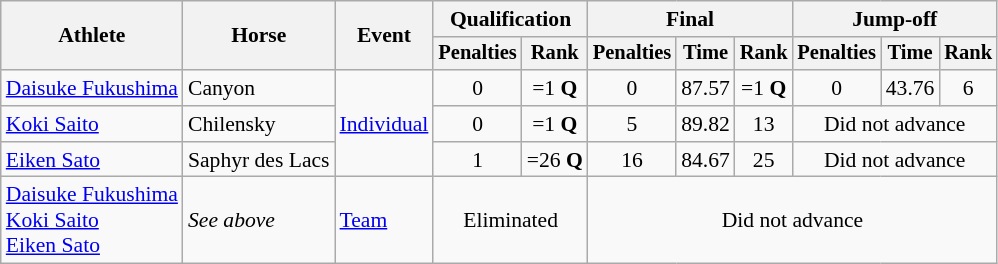<table class="wikitable" style="font-size:90%">
<tr>
<th rowspan="2">Athlete</th>
<th rowspan="2">Horse</th>
<th rowspan="2">Event</th>
<th colspan="2">Qualification</th>
<th colspan="3">Final</th>
<th colspan="3">Jump-off</th>
</tr>
<tr style="font-size:95%">
<th>Penalties</th>
<th>Rank</th>
<th>Penalties</th>
<th>Time</th>
<th>Rank</th>
<th>Penalties</th>
<th>Time</th>
<th>Rank</th>
</tr>
<tr align=center>
<td align=left><a href='#'>Daisuke Fukushima</a></td>
<td align=left>Canyon</td>
<td align=left rowspan=3><a href='#'>Individual</a></td>
<td>0</td>
<td>=1 <strong>Q</strong></td>
<td>0</td>
<td>87.57</td>
<td>=1 <strong>Q</strong></td>
<td>0</td>
<td>43.76</td>
<td>6</td>
</tr>
<tr align=center>
<td align=left><a href='#'>Koki Saito</a></td>
<td align=left>Chilensky</td>
<td>0</td>
<td>=1 <strong>Q</strong></td>
<td>5</td>
<td>89.82</td>
<td>13</td>
<td colspan="3">Did not advance</td>
</tr>
<tr align=center>
<td align=left><a href='#'>Eiken Sato</a></td>
<td align=left>Saphyr des Lacs</td>
<td>1</td>
<td>=26 <strong>Q</strong></td>
<td>16</td>
<td>84.67</td>
<td>25</td>
<td colspan="3">Did not advance</td>
</tr>
<tr align=center>
<td align=left><a href='#'>Daisuke Fukushima</a><br><a href='#'>Koki Saito</a><br><a href='#'>Eiken Sato</a></td>
<td align=left><em>See above</em></td>
<td align=left><a href='#'>Team</a></td>
<td colspan="2">Eliminated</td>
<td colspan="6">Did not advance</td>
</tr>
</table>
